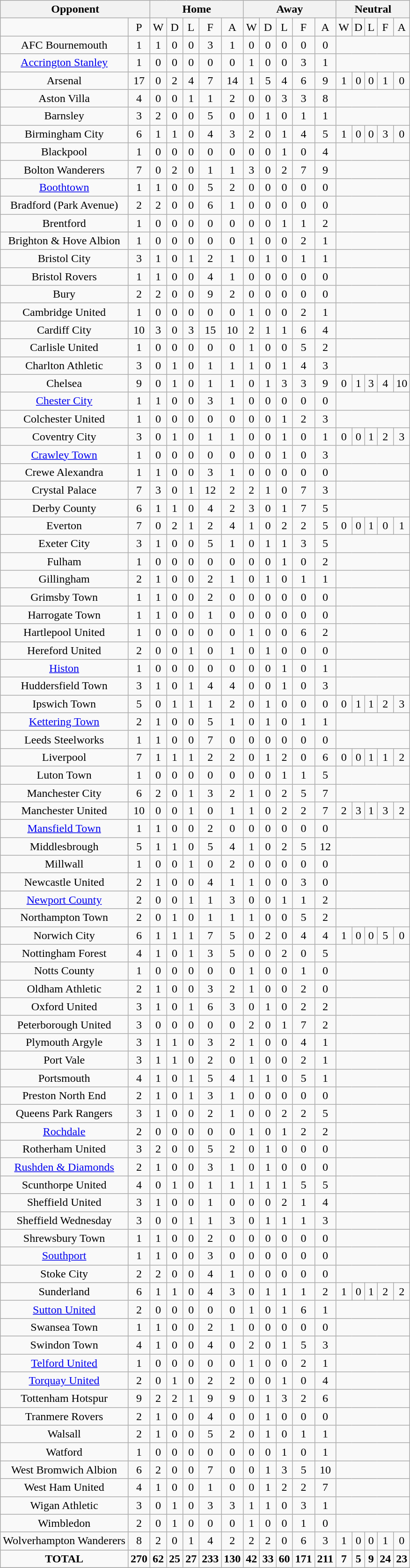<table class="wikitable" style="text-align: center">
<tr>
<th colspan=2>Opponent</th>
<th colspan=5>Home</th>
<th colspan=5>Away</th>
<th colspan=5>Neutral</th>
</tr>
<tr>
<td></td>
<td>P</td>
<td>W</td>
<td>D</td>
<td>L</td>
<td>F</td>
<td>A</td>
<td>W</td>
<td>D</td>
<td>L</td>
<td>F</td>
<td>A</td>
<td>W</td>
<td>D</td>
<td>L</td>
<td>F</td>
<td>A</td>
</tr>
<tr>
<td>AFC Bournemouth</td>
<td>1</td>
<td>1</td>
<td>0</td>
<td>0</td>
<td>3</td>
<td>1</td>
<td>0</td>
<td>0</td>
<td>0</td>
<td>0</td>
<td>0</td>
<td colspan="5"></td>
</tr>
<tr>
<td><a href='#'>Accrington Stanley</a></td>
<td>1</td>
<td>0</td>
<td>0</td>
<td>0</td>
<td>0</td>
<td>0</td>
<td>1</td>
<td>0</td>
<td>0</td>
<td>3</td>
<td>1</td>
<td colspan="5"></td>
</tr>
<tr>
<td>Arsenal</td>
<td>17</td>
<td>0</td>
<td>2</td>
<td>4</td>
<td>7</td>
<td>14</td>
<td>1</td>
<td>5</td>
<td>4</td>
<td>6</td>
<td>9</td>
<td>1</td>
<td>0</td>
<td>0</td>
<td>1</td>
<td>0</td>
</tr>
<tr>
<td>Aston Villa</td>
<td>4</td>
<td>0</td>
<td>0</td>
<td>1</td>
<td>1</td>
<td>2</td>
<td>0</td>
<td>0</td>
<td>3</td>
<td>3</td>
<td>8</td>
<td colspan="5"></td>
</tr>
<tr>
<td>Barnsley</td>
<td>3</td>
<td>2</td>
<td>0</td>
<td>0</td>
<td>5</td>
<td>0</td>
<td>0</td>
<td>1</td>
<td>0</td>
<td>1</td>
<td>1</td>
<td colspan="5"></td>
</tr>
<tr>
<td>Birmingham City</td>
<td>6</td>
<td>1</td>
<td>1</td>
<td>0</td>
<td>4</td>
<td>3</td>
<td>2</td>
<td>0</td>
<td>1</td>
<td>4</td>
<td>5</td>
<td>1</td>
<td>0</td>
<td>0</td>
<td>3</td>
<td>0</td>
</tr>
<tr>
<td>Blackpool</td>
<td>1</td>
<td>0</td>
<td>0</td>
<td>0</td>
<td>0</td>
<td>0</td>
<td>0</td>
<td>0</td>
<td>1</td>
<td>0</td>
<td>4</td>
<td colspan="5"></td>
</tr>
<tr>
<td>Bolton Wanderers</td>
<td>7</td>
<td>0</td>
<td>2</td>
<td>0</td>
<td>1</td>
<td>1</td>
<td>3</td>
<td>0</td>
<td>2</td>
<td>7</td>
<td>9</td>
<td colspan="5"></td>
</tr>
<tr>
<td><a href='#'>Boothtown</a></td>
<td>1</td>
<td>1</td>
<td>0</td>
<td>0</td>
<td>5</td>
<td>2</td>
<td>0</td>
<td>0</td>
<td>0</td>
<td>0</td>
<td>0</td>
<td colspan="5"></td>
</tr>
<tr>
<td>Bradford (Park Avenue)</td>
<td>2</td>
<td>2</td>
<td>0</td>
<td>0</td>
<td>6</td>
<td>1</td>
<td>0</td>
<td>0</td>
<td>0</td>
<td>0</td>
<td>0</td>
<td colspan="5"></td>
</tr>
<tr>
<td>Brentford</td>
<td>1</td>
<td>0</td>
<td>0</td>
<td>0</td>
<td>0</td>
<td>0</td>
<td>0</td>
<td>0</td>
<td>1</td>
<td>1</td>
<td>2</td>
<td colspan="5"></td>
</tr>
<tr>
<td>Brighton & Hove Albion</td>
<td>1</td>
<td>0</td>
<td>0</td>
<td>0</td>
<td>0</td>
<td>0</td>
<td>1</td>
<td>0</td>
<td>0</td>
<td>2</td>
<td>1</td>
<td colspan="5"></td>
</tr>
<tr>
<td>Bristol City</td>
<td>3</td>
<td>1</td>
<td>0</td>
<td>1</td>
<td>2</td>
<td>1</td>
<td>0</td>
<td>1</td>
<td>0</td>
<td>1</td>
<td>1</td>
<td colspan="5"></td>
</tr>
<tr>
<td>Bristol Rovers</td>
<td>1</td>
<td>1</td>
<td>0</td>
<td>0</td>
<td>4</td>
<td>1</td>
<td>0</td>
<td>0</td>
<td>0</td>
<td>0</td>
<td>0</td>
<td colspan="5"></td>
</tr>
<tr>
<td>Bury</td>
<td>2</td>
<td>2</td>
<td>0</td>
<td>0</td>
<td>9</td>
<td>2</td>
<td>0</td>
<td>0</td>
<td>0</td>
<td>0</td>
<td>0</td>
<td colspan="5"></td>
</tr>
<tr>
<td>Cambridge United</td>
<td>1</td>
<td>0</td>
<td>0</td>
<td>0</td>
<td>0</td>
<td>0</td>
<td>1</td>
<td>0</td>
<td>0</td>
<td>2</td>
<td>1</td>
<td colspan="5"></td>
</tr>
<tr>
<td>Cardiff City</td>
<td>10</td>
<td>3</td>
<td>0</td>
<td>3</td>
<td>15</td>
<td>10</td>
<td>2</td>
<td>1</td>
<td>1</td>
<td>6</td>
<td>4</td>
<td colspan="5"></td>
</tr>
<tr>
<td>Carlisle United</td>
<td>1</td>
<td>0</td>
<td>0</td>
<td>0</td>
<td>0</td>
<td>0</td>
<td>1</td>
<td>0</td>
<td>0</td>
<td>5</td>
<td>2</td>
<td colspan="5"></td>
</tr>
<tr>
<td>Charlton Athletic</td>
<td>3</td>
<td>0</td>
<td>1</td>
<td>0</td>
<td>1</td>
<td>1</td>
<td>1</td>
<td>0</td>
<td>1</td>
<td>4</td>
<td>3</td>
<td colspan="5"></td>
</tr>
<tr>
<td>Chelsea</td>
<td>9</td>
<td>0</td>
<td>1</td>
<td>0</td>
<td>1</td>
<td>1</td>
<td>0</td>
<td>1</td>
<td>3</td>
<td>3</td>
<td>9</td>
<td>0</td>
<td>1</td>
<td>3</td>
<td>4</td>
<td>10</td>
</tr>
<tr>
<td><a href='#'>Chester City</a></td>
<td>1</td>
<td>1</td>
<td>0</td>
<td>0</td>
<td>3</td>
<td>1</td>
<td>0</td>
<td>0</td>
<td>0</td>
<td>0</td>
<td>0</td>
<td colspan="5"></td>
</tr>
<tr>
<td>Colchester United</td>
<td>1</td>
<td>0</td>
<td>0</td>
<td>0</td>
<td>0</td>
<td>0</td>
<td>0</td>
<td>0</td>
<td>1</td>
<td>2</td>
<td>3</td>
<td colspan="5"></td>
</tr>
<tr>
<td>Coventry City</td>
<td>3</td>
<td>0</td>
<td>1</td>
<td>0</td>
<td>1</td>
<td>1</td>
<td>0</td>
<td>0</td>
<td>1</td>
<td>0</td>
<td>1</td>
<td>0</td>
<td>0</td>
<td>1</td>
<td>2</td>
<td>3</td>
</tr>
<tr>
<td><a href='#'>Crawley Town</a></td>
<td>1</td>
<td>0</td>
<td>0</td>
<td>0</td>
<td>0</td>
<td>0</td>
<td>0</td>
<td>0</td>
<td>1</td>
<td>0</td>
<td>3</td>
<td colspan="5"></td>
</tr>
<tr>
<td>Crewe Alexandra</td>
<td>1</td>
<td>1</td>
<td>0</td>
<td>0</td>
<td>3</td>
<td>1</td>
<td>0</td>
<td>0</td>
<td>0</td>
<td>0</td>
<td>0</td>
<td colspan="5"></td>
</tr>
<tr>
<td>Crystal Palace</td>
<td>7</td>
<td>3</td>
<td>0</td>
<td>1</td>
<td>12</td>
<td>2</td>
<td>2</td>
<td>1</td>
<td>0</td>
<td>7</td>
<td>3</td>
<td colspan="5"></td>
</tr>
<tr>
<td>Derby County</td>
<td>6</td>
<td>1</td>
<td>1</td>
<td>0</td>
<td>4</td>
<td>2</td>
<td>3</td>
<td>0</td>
<td>1</td>
<td>7</td>
<td>5</td>
<td colspan="5"></td>
</tr>
<tr>
<td>Everton</td>
<td>7</td>
<td>0</td>
<td>2</td>
<td>1</td>
<td>2</td>
<td>4</td>
<td>1</td>
<td>0</td>
<td>2</td>
<td>2</td>
<td>5</td>
<td>0</td>
<td>0</td>
<td>1</td>
<td>0</td>
<td>1</td>
</tr>
<tr>
<td>Exeter City</td>
<td>3</td>
<td>1</td>
<td>0</td>
<td>0</td>
<td>5</td>
<td>1</td>
<td>0</td>
<td>1</td>
<td>1</td>
<td>3</td>
<td>5</td>
<td colspan="5"></td>
</tr>
<tr>
<td>Fulham</td>
<td>1</td>
<td>0</td>
<td>0</td>
<td>0</td>
<td>0</td>
<td>0</td>
<td>0</td>
<td>0</td>
<td>1</td>
<td>0</td>
<td>2</td>
<td colspan="5"></td>
</tr>
<tr>
<td>Gillingham</td>
<td>2</td>
<td>1</td>
<td>0</td>
<td>0</td>
<td>2</td>
<td>1</td>
<td>0</td>
<td>1</td>
<td>0</td>
<td>1</td>
<td>1</td>
<td colspan="5"></td>
</tr>
<tr>
<td>Grimsby Town</td>
<td>1</td>
<td>1</td>
<td>0</td>
<td>0</td>
<td>2</td>
<td>0</td>
<td>0</td>
<td>0</td>
<td>0</td>
<td>0</td>
<td>0</td>
<td colspan="5"></td>
</tr>
<tr>
<td>Harrogate Town</td>
<td>1</td>
<td>1</td>
<td>0</td>
<td>0</td>
<td>1</td>
<td>0</td>
<td>0</td>
<td>0</td>
<td>0</td>
<td>0</td>
<td>0</td>
<td colspan="5"></td>
</tr>
<tr>
<td>Hartlepool United</td>
<td>1</td>
<td>0</td>
<td>0</td>
<td>0</td>
<td>0</td>
<td>0</td>
<td>1</td>
<td>0</td>
<td>0</td>
<td>6</td>
<td>2</td>
<td colspan="5"></td>
</tr>
<tr>
<td>Hereford United</td>
<td>2</td>
<td>0</td>
<td>0</td>
<td>1</td>
<td>0</td>
<td>1</td>
<td>0</td>
<td>1</td>
<td>0</td>
<td>0</td>
<td>0</td>
<td colspan="5"></td>
</tr>
<tr>
<td><a href='#'>Histon</a></td>
<td>1</td>
<td>0</td>
<td>0</td>
<td>0</td>
<td>0</td>
<td>0</td>
<td>0</td>
<td>0</td>
<td>1</td>
<td>0</td>
<td>1</td>
<td colspan="5"></td>
</tr>
<tr>
<td>Huddersfield Town</td>
<td>3</td>
<td>1</td>
<td>0</td>
<td>1</td>
<td>4</td>
<td>4</td>
<td>0</td>
<td>0</td>
<td>1</td>
<td>0</td>
<td>3</td>
<td colspan="5"></td>
</tr>
<tr>
<td>Ipswich Town</td>
<td>5</td>
<td>0</td>
<td>1</td>
<td>1</td>
<td>1</td>
<td>2</td>
<td>0</td>
<td>1</td>
<td>0</td>
<td>0</td>
<td>0</td>
<td>0</td>
<td>1</td>
<td>1</td>
<td>2</td>
<td>3</td>
</tr>
<tr>
<td><a href='#'>Kettering Town</a></td>
<td>2</td>
<td>1</td>
<td>0</td>
<td>0</td>
<td>5</td>
<td>1</td>
<td>0</td>
<td>1</td>
<td>0</td>
<td>1</td>
<td>1</td>
<td colspan="5"></td>
</tr>
<tr>
<td>Leeds Steelworks</td>
<td>1</td>
<td>1</td>
<td>0</td>
<td>0</td>
<td>7</td>
<td>0</td>
<td>0</td>
<td>0</td>
<td>0</td>
<td>0</td>
<td>0</td>
<td colspan="5"></td>
</tr>
<tr>
<td>Liverpool</td>
<td>7</td>
<td>1</td>
<td>1</td>
<td>1</td>
<td>2</td>
<td>2</td>
<td>0</td>
<td>1</td>
<td>2</td>
<td>0</td>
<td>6</td>
<td>0</td>
<td>0</td>
<td>1</td>
<td>1</td>
<td>2</td>
</tr>
<tr>
<td>Luton Town</td>
<td>1</td>
<td>0</td>
<td>0</td>
<td>0</td>
<td>0</td>
<td>0</td>
<td>0</td>
<td>0</td>
<td>1</td>
<td>1</td>
<td>5</td>
<td colspan="5"></td>
</tr>
<tr>
<td>Manchester City</td>
<td>6</td>
<td>2</td>
<td>0</td>
<td>1</td>
<td>3</td>
<td>2</td>
<td>1</td>
<td>0</td>
<td>2</td>
<td>5</td>
<td>7</td>
<td colspan="5"></td>
</tr>
<tr>
<td>Manchester United</td>
<td>10</td>
<td>0</td>
<td>0</td>
<td>1</td>
<td>0</td>
<td>1</td>
<td>1</td>
<td>0</td>
<td>2</td>
<td>2</td>
<td>7</td>
<td>2</td>
<td>3</td>
<td>1</td>
<td>3</td>
<td>2</td>
</tr>
<tr>
<td><a href='#'>Mansfield Town</a></td>
<td>1</td>
<td>1</td>
<td>0</td>
<td>0</td>
<td>2</td>
<td>0</td>
<td>0</td>
<td>0</td>
<td>0</td>
<td>0</td>
<td>0</td>
<td colspan="5"></td>
</tr>
<tr>
<td>Middlesbrough</td>
<td>5</td>
<td>1</td>
<td>1</td>
<td>0</td>
<td>5</td>
<td>4</td>
<td>1</td>
<td>0</td>
<td>2</td>
<td>5</td>
<td>12</td>
<td colspan="5"></td>
</tr>
<tr>
<td>Millwall</td>
<td>1</td>
<td>0</td>
<td>0</td>
<td>1</td>
<td>0</td>
<td>2</td>
<td>0</td>
<td>0</td>
<td>0</td>
<td>0</td>
<td>0</td>
<td colspan="5"></td>
</tr>
<tr>
<td>Newcastle United</td>
<td>2</td>
<td>1</td>
<td>0</td>
<td>0</td>
<td>4</td>
<td>1</td>
<td>1</td>
<td>0</td>
<td>0</td>
<td>3</td>
<td>0</td>
<td colspan="5"></td>
</tr>
<tr>
<td><a href='#'>Newport County</a></td>
<td>2</td>
<td>0</td>
<td>0</td>
<td>1</td>
<td>1</td>
<td>3</td>
<td>0</td>
<td>0</td>
<td>1</td>
<td>1</td>
<td>2</td>
<td colspan="5"></td>
</tr>
<tr>
<td>Northampton Town</td>
<td>2</td>
<td>0</td>
<td>1</td>
<td>0</td>
<td>1</td>
<td>1</td>
<td>1</td>
<td>0</td>
<td>0</td>
<td>5</td>
<td>2</td>
<td colspan="5"></td>
</tr>
<tr>
<td>Norwich City</td>
<td>6</td>
<td>1</td>
<td>1</td>
<td>1</td>
<td>7</td>
<td>5</td>
<td>0</td>
<td>2</td>
<td>0</td>
<td>4</td>
<td>4</td>
<td>1</td>
<td>0</td>
<td>0</td>
<td>5</td>
<td>0</td>
</tr>
<tr>
<td>Nottingham Forest</td>
<td>4</td>
<td>1</td>
<td>0</td>
<td>1</td>
<td>3</td>
<td>5</td>
<td>0</td>
<td>0</td>
<td>2</td>
<td>0</td>
<td>5</td>
<td colspan="5"></td>
</tr>
<tr>
<td>Notts County</td>
<td>1</td>
<td>0</td>
<td>0</td>
<td>0</td>
<td>0</td>
<td>0</td>
<td>1</td>
<td>0</td>
<td>0</td>
<td>1</td>
<td>0</td>
<td colspan="5"></td>
</tr>
<tr>
<td>Oldham Athletic</td>
<td>2</td>
<td>1</td>
<td>0</td>
<td>0</td>
<td>3</td>
<td>2</td>
<td>1</td>
<td>0</td>
<td>0</td>
<td>2</td>
<td>0</td>
<td colspan="5"></td>
</tr>
<tr>
<td>Oxford United</td>
<td>3</td>
<td>1</td>
<td>0</td>
<td>1</td>
<td>6</td>
<td>3</td>
<td>0</td>
<td>1</td>
<td>0</td>
<td>2</td>
<td>2</td>
<td colspan="5"></td>
</tr>
<tr>
<td>Peterborough United</td>
<td>3</td>
<td>0</td>
<td>0</td>
<td>0</td>
<td>0</td>
<td>0</td>
<td>2</td>
<td>0</td>
<td>1</td>
<td>7</td>
<td>2</td>
<td colspan="5"></td>
</tr>
<tr>
<td>Plymouth Argyle</td>
<td>3</td>
<td>1</td>
<td>1</td>
<td>0</td>
<td>3</td>
<td>2</td>
<td>1</td>
<td>0</td>
<td>0</td>
<td>4</td>
<td>1</td>
<td colspan="5"></td>
</tr>
<tr>
<td>Port Vale</td>
<td>3</td>
<td>1</td>
<td>1</td>
<td>0</td>
<td>2</td>
<td>0</td>
<td>1</td>
<td>0</td>
<td>0</td>
<td>2</td>
<td>1</td>
<td colspan="5"></td>
</tr>
<tr>
<td>Portsmouth</td>
<td>4</td>
<td>1</td>
<td>0</td>
<td>1</td>
<td>5</td>
<td>4</td>
<td>1</td>
<td>1</td>
<td>0</td>
<td>5</td>
<td>1</td>
<td colspan="5"></td>
</tr>
<tr>
<td>Preston North End</td>
<td>2</td>
<td>1</td>
<td>0</td>
<td>1</td>
<td>3</td>
<td>1</td>
<td>0</td>
<td>0</td>
<td>0</td>
<td>0</td>
<td>0</td>
<td colspan="5"></td>
</tr>
<tr>
<td>Queens Park Rangers</td>
<td>3</td>
<td>1</td>
<td>0</td>
<td>0</td>
<td>2</td>
<td>1</td>
<td>0</td>
<td>0</td>
<td>2</td>
<td>2</td>
<td>5</td>
<td colspan="5"></td>
</tr>
<tr>
<td><a href='#'>Rochdale</a></td>
<td>2</td>
<td>0</td>
<td>0</td>
<td>0</td>
<td>0</td>
<td>0</td>
<td>1</td>
<td>0</td>
<td>1</td>
<td>2</td>
<td>2</td>
<td colspan="5"></td>
</tr>
<tr>
<td>Rotherham United</td>
<td>3</td>
<td>2</td>
<td>0</td>
<td>0</td>
<td>5</td>
<td>2</td>
<td>0</td>
<td>1</td>
<td>0</td>
<td>0</td>
<td>0</td>
<td colspan="5"></td>
</tr>
<tr>
<td><a href='#'>Rushden & Diamonds</a></td>
<td>2</td>
<td>1</td>
<td>0</td>
<td>0</td>
<td>3</td>
<td>1</td>
<td>0</td>
<td>1</td>
<td>0</td>
<td>0</td>
<td>0</td>
<td colspan="5"></td>
</tr>
<tr>
<td>Scunthorpe United</td>
<td>4</td>
<td>0</td>
<td>1</td>
<td>0</td>
<td>1</td>
<td>1</td>
<td>1</td>
<td>1</td>
<td>1</td>
<td>5</td>
<td>5</td>
<td colspan="5"></td>
</tr>
<tr>
<td>Sheffield United</td>
<td>3</td>
<td>1</td>
<td>0</td>
<td>0</td>
<td>1</td>
<td>0</td>
<td>0</td>
<td>0</td>
<td>2</td>
<td>1</td>
<td>4</td>
<td colspan="5"></td>
</tr>
<tr>
<td>Sheffield Wednesday</td>
<td>3</td>
<td>0</td>
<td>0</td>
<td>1</td>
<td>1</td>
<td>3</td>
<td>0</td>
<td>1</td>
<td>1</td>
<td>1</td>
<td>3</td>
<td colspan="5"></td>
</tr>
<tr>
<td>Shrewsbury Town</td>
<td>1</td>
<td>1</td>
<td>0</td>
<td>0</td>
<td>2</td>
<td>0</td>
<td>0</td>
<td>0</td>
<td>0</td>
<td>0</td>
<td>0</td>
<td colspan="5"></td>
</tr>
<tr>
<td><a href='#'>Southport</a></td>
<td>1</td>
<td>1</td>
<td>0</td>
<td>0</td>
<td>3</td>
<td>0</td>
<td>0</td>
<td>0</td>
<td>0</td>
<td>0</td>
<td>0</td>
<td colspan="5"></td>
</tr>
<tr>
<td>Stoke City</td>
<td>2</td>
<td>2</td>
<td>0</td>
<td>0</td>
<td>4</td>
<td>1</td>
<td>0</td>
<td>0</td>
<td>0</td>
<td>0</td>
<td>0</td>
<td colspan="5"></td>
</tr>
<tr>
<td>Sunderland</td>
<td>6</td>
<td>1</td>
<td>1</td>
<td>0</td>
<td>4</td>
<td>3</td>
<td>0</td>
<td>1</td>
<td>1</td>
<td>1</td>
<td>2</td>
<td>1</td>
<td>0</td>
<td>1</td>
<td>2</td>
<td>2</td>
</tr>
<tr>
<td><a href='#'>Sutton United</a></td>
<td>2</td>
<td>0</td>
<td>0</td>
<td>0</td>
<td>0</td>
<td>0</td>
<td>1</td>
<td>0</td>
<td>1</td>
<td>6</td>
<td>1</td>
<td colspan="5"></td>
</tr>
<tr>
<td>Swansea Town</td>
<td>1</td>
<td>1</td>
<td>0</td>
<td>0</td>
<td>2</td>
<td>1</td>
<td>0</td>
<td>0</td>
<td>0</td>
<td>0</td>
<td>0</td>
<td colspan="5"></td>
</tr>
<tr>
<td>Swindon Town</td>
<td>4</td>
<td>1</td>
<td>0</td>
<td>0</td>
<td>4</td>
<td>0</td>
<td>2</td>
<td>0</td>
<td>1</td>
<td>5</td>
<td>3</td>
<td colspan="5"></td>
</tr>
<tr>
<td><a href='#'>Telford United</a></td>
<td>1</td>
<td>0</td>
<td>0</td>
<td>0</td>
<td>0</td>
<td>0</td>
<td>1</td>
<td>0</td>
<td>0</td>
<td>2</td>
<td>1</td>
<td colspan="5"></td>
</tr>
<tr>
<td><a href='#'>Torquay United</a></td>
<td>2</td>
<td>0</td>
<td>1</td>
<td>0</td>
<td>2</td>
<td>2</td>
<td>0</td>
<td>0</td>
<td>1</td>
<td>0</td>
<td>4</td>
<td colspan="5"></td>
</tr>
<tr>
<td>Tottenham Hotspur</td>
<td>9</td>
<td>2</td>
<td>2</td>
<td>1</td>
<td>9</td>
<td>9</td>
<td>0</td>
<td>1</td>
<td>3</td>
<td>2</td>
<td>6</td>
<td colspan="5"></td>
</tr>
<tr>
<td>Tranmere Rovers</td>
<td>2</td>
<td>1</td>
<td>0</td>
<td>0</td>
<td>4</td>
<td>0</td>
<td>0</td>
<td>1</td>
<td>0</td>
<td>0</td>
<td>0</td>
<td colspan="5"></td>
</tr>
<tr>
<td>Walsall</td>
<td>2</td>
<td>1</td>
<td>0</td>
<td>0</td>
<td>5</td>
<td>2</td>
<td>0</td>
<td>1</td>
<td>0</td>
<td>1</td>
<td>1</td>
<td colspan="5"></td>
</tr>
<tr>
<td>Watford</td>
<td>1</td>
<td>0</td>
<td>0</td>
<td>0</td>
<td>0</td>
<td>0</td>
<td>0</td>
<td>0</td>
<td>1</td>
<td>0</td>
<td>1</td>
<td colspan="5"></td>
</tr>
<tr>
<td>West Bromwich Albion</td>
<td>6</td>
<td>2</td>
<td>0</td>
<td>0</td>
<td>7</td>
<td>0</td>
<td>0</td>
<td>1</td>
<td>3</td>
<td>5</td>
<td>10</td>
<td colspan="5"></td>
</tr>
<tr>
<td>West Ham United</td>
<td>4</td>
<td>1</td>
<td>0</td>
<td>0</td>
<td>1</td>
<td>0</td>
<td>0</td>
<td>1</td>
<td>2</td>
<td>2</td>
<td>7</td>
<td colspan="5"></td>
</tr>
<tr>
<td>Wigan Athletic</td>
<td>3</td>
<td>0</td>
<td>1</td>
<td>0</td>
<td>3</td>
<td>3</td>
<td>1</td>
<td>1</td>
<td>0</td>
<td>3</td>
<td>1</td>
<td colspan="5"></td>
</tr>
<tr>
<td>Wimbledon</td>
<td>2</td>
<td>0</td>
<td>1</td>
<td>0</td>
<td>0</td>
<td>0</td>
<td>1</td>
<td>0</td>
<td>0</td>
<td>1</td>
<td>0</td>
<td colspan="5"></td>
</tr>
<tr>
<td>Wolverhampton Wanderers</td>
<td>8</td>
<td>2</td>
<td>0</td>
<td>1</td>
<td>4</td>
<td>2</td>
<td>2</td>
<td>2</td>
<td>0</td>
<td>6</td>
<td>3</td>
<td>1</td>
<td>0</td>
<td>0</td>
<td>1</td>
<td>0</td>
</tr>
<tr>
<td><strong>TOTAL</strong></td>
<td><strong>270</strong></td>
<td><strong>62</strong></td>
<td><strong>25</strong></td>
<td><strong>27</strong></td>
<td><strong>233</strong></td>
<td><strong>130</strong></td>
<td><strong>42</strong></td>
<td><strong>33</strong></td>
<td><strong>60</strong></td>
<td><strong>171</strong></td>
<td><strong>211</strong></td>
<td><strong>7</strong></td>
<td><strong>5</strong></td>
<td><strong>9</strong></td>
<td><strong>24</strong></td>
<td><strong>23</strong></td>
</tr>
<tr>
</tr>
</table>
